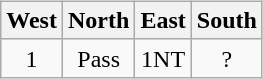<table class=wikitable style="float:left; margin-top:5px; margin-right:10px;">
<tr>
<th>West</th>
<th>North</th>
<th>East</th>
<th>South</th>
</tr>
<tr align=center>
<td>1</td>
<td>Pass</td>
<td>1NT</td>
<td>?</td>
</tr>
</table>
